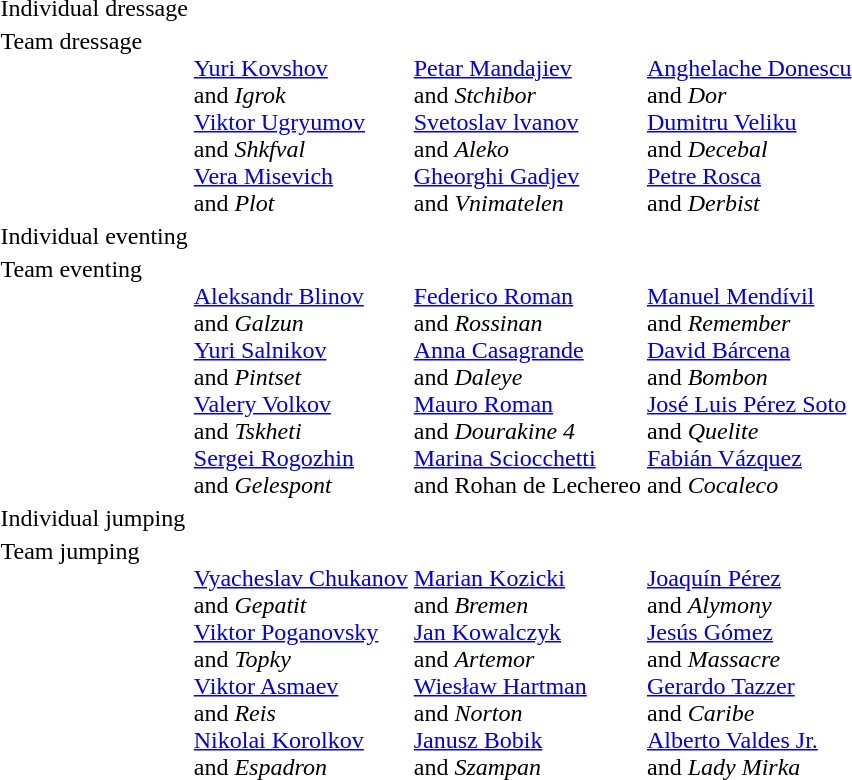<table>
<tr valign="top">
<td>Individual dressage<br></td>
<td></td>
<td></td>
<td></td>
</tr>
<tr valign="top">
<td>Team dressage<br></td>
<td><br><a href='#'>Yuri Kovshov</a> <br> and <em>Igrok</em> <br><a href='#'>Viktor Ugryumov</a> <br> and <em>Shkfval</em> <br><a href='#'>Vera Misevich</a> <br> and <em>Plot</em></td>
<td><br><a href='#'>Petar Mandajiev</a> <br> and <em>Stchibor</em><br><a href='#'>Svetoslav lvanov</a> <br> and <em>Aleko</em><br><a href='#'>Gheorghi Gadjev</a> <br> and <em>Vnimatelen</em></td>
<td><br><a href='#'>Anghelache Donescu</a> <br> and <em>Dor</em> <br><a href='#'>Dumitru Veliku</a> <br> and <em>Decebal</em><br><a href='#'>Petre Rosca</a> <br> and <em>Derbist</em></td>
</tr>
<tr valign="top">
<td>Individual eventing<br></td>
<td></td>
<td></td>
<td></td>
</tr>
<tr valign="top">
<td>Team eventing<br></td>
<td><br><a href='#'>Aleksandr Blinov</a> <br> and <em>Galzun</em><br><a href='#'>Yuri Salnikov</a> <br> and <em>Pintset</em><br><a href='#'>Valery Volkov</a> <br> and <em>Tskheti</em><br><a href='#'>Sergei Rogozhin</a> <br> and <em>Gelespont</em></td>
<td><br><a href='#'>Federico Roman</a> <br> and <em>Rossinan</em> <br><a href='#'>Anna Casagrande</a> <br> and <em>Daleye</em><br><a href='#'>Mauro Roman</a> <br> and <em>Dourakine 4</em><br><a href='#'>Marina Sciocchetti</a> <br> and Rohan de Lechereo</td>
<td><br><a href='#'>Manuel Mendívil</a> <br> and <em>Remember</em> <br><a href='#'>David Bárcena</a> <br> and <em>Bombon</em><br><a href='#'>José Luis Pérez Soto</a> <br> and <em>Quelite</em><br><a href='#'>Fabián Vázquez</a> <br> and <em>Cocaleco</em></td>
</tr>
<tr valign="top">
<td>Individual jumping<br></td>
<td></td>
<td></td>
<td></td>
</tr>
<tr valign="top">
<td>Team jumping<br></td>
<td><br><a href='#'>Vyacheslav Chukanov</a> <br> and <em>Gepatit</em><br><a href='#'>Viktor Poganovsky</a> <br> and <em>Topky</em><br><a href='#'>Viktor Asmaev</a> <br> and <em>Reis</em><br><a href='#'>Nikolai Korolkov</a> <br> and <em>Espadron</em></td>
<td><br><a href='#'>Marian Kozicki</a> <br> and <em>Bremen</em><br><a href='#'>Jan Kowalczyk</a> <br> and <em>Artemor</em><br><a href='#'>Wiesław Hartman</a> <br> and <em>Norton</em><br><a href='#'>Janusz Bobik</a> <br> and <em>Szampan</em></td>
<td><br><a href='#'>Joaquín Pérez</a> <br> and <em>Alymony</em><br><a href='#'>Jesús Gómez</a> <br> and <em>Massacre</em><br><a href='#'>Gerardo Tazzer</a> <br> and <em>Caribe</em><br><a href='#'>Alberto Valdes Jr.</a> <br> and <em>Lady Mirka</em></td>
</tr>
</table>
